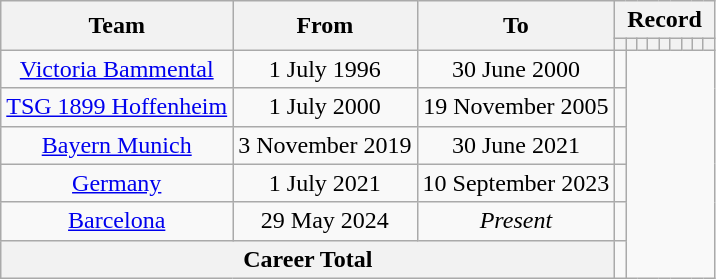<table class="wikitable" style="text-align: center;">
<tr>
<th rowspan="2">Team</th>
<th rowspan="2">From</th>
<th rowspan="2">To</th>
<th colspan="9">Record</th>
</tr>
<tr>
<th></th>
<th></th>
<th></th>
<th></th>
<th></th>
<th></th>
<th></th>
<th></th>
<th></th>
</tr>
<tr>
<td><a href='#'>Victoria Bammental</a></td>
<td>1 July 1996</td>
<td>30 June 2000<br></td>
<td></td>
</tr>
<tr>
<td><a href='#'>TSG 1899 Hoffenheim</a></td>
<td>1 July 2000</td>
<td>19 November 2005<br></td>
<td></td>
</tr>
<tr>
<td><a href='#'>Bayern Munich</a></td>
<td>3 November 2019</td>
<td>30 June 2021<br></td>
<td></td>
</tr>
<tr>
<td><a href='#'>Germany</a></td>
<td>1 July 2021</td>
<td>10 September 2023<br></td>
<td></td>
</tr>
<tr>
<td><a href='#'>Barcelona</a></td>
<td>29 May 2024</td>
<td><em>Present</em><br></td>
<td></td>
</tr>
<tr>
<th colspan="3">Career Total<br></th>
<td></td>
</tr>
</table>
